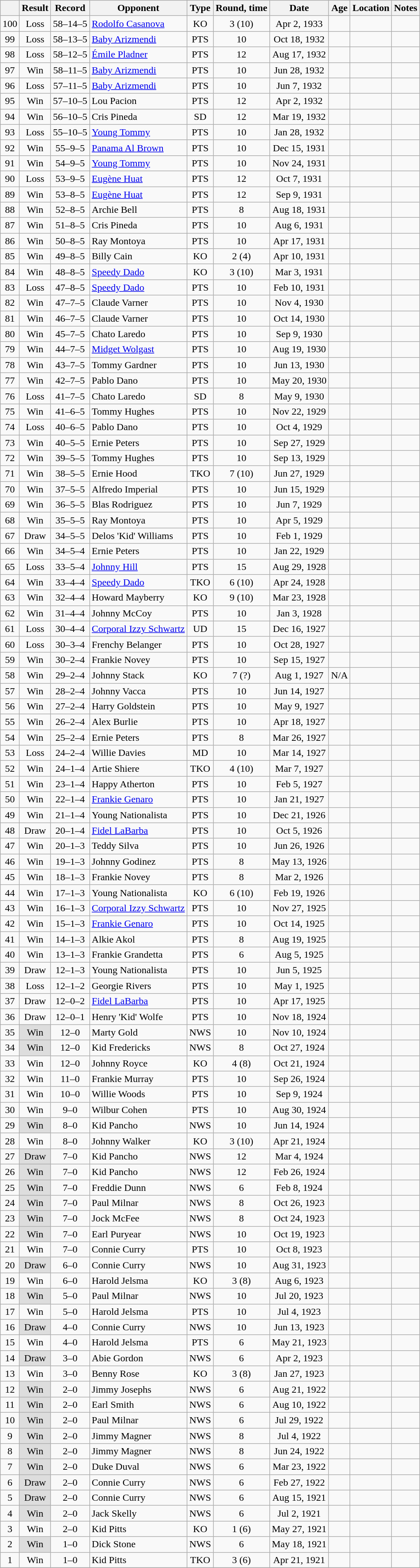<table class="wikitable mw-collapsible mw-collapsed" style="text-align:center">
<tr>
<th></th>
<th>Result</th>
<th>Record</th>
<th>Opponent</th>
<th>Type</th>
<th>Round, time</th>
<th>Date</th>
<th>Age</th>
<th>Location</th>
<th>Notes</th>
</tr>
<tr>
<td>100</td>
<td>Loss</td>
<td>58–14–5 </td>
<td align=left><a href='#'>Rodolfo Casanova</a></td>
<td>KO</td>
<td>3 (10)</td>
<td>Apr 2, 1933</td>
<td style="text-align:left;"></td>
<td style="text-align:left;"></td>
<td></td>
</tr>
<tr>
<td>99</td>
<td>Loss</td>
<td>58–13–5 </td>
<td align=left><a href='#'>Baby Arizmendi</a></td>
<td>PTS</td>
<td>10</td>
<td>Oct 18, 1932</td>
<td style="text-align:left;"></td>
<td style="text-align:left;"></td>
<td style="text-align:left;"></td>
</tr>
<tr>
<td>98</td>
<td>Loss</td>
<td>58–12–5 </td>
<td align=left><a href='#'>Émile Pladner</a></td>
<td>PTS</td>
<td>12</td>
<td>Aug 17, 1932</td>
<td style="text-align:left;"></td>
<td style="text-align:left;"></td>
<td></td>
</tr>
<tr>
<td>97</td>
<td>Win</td>
<td>58–11–5 </td>
<td align=left><a href='#'>Baby Arizmendi</a></td>
<td>PTS</td>
<td>10</td>
<td>Jun 28, 1932</td>
<td style="text-align:left;"></td>
<td style="text-align:left;"></td>
<td></td>
</tr>
<tr>
<td>96</td>
<td>Loss</td>
<td>57–11–5 </td>
<td align=left><a href='#'>Baby Arizmendi</a></td>
<td>PTS</td>
<td>10</td>
<td>Jun 7, 1932</td>
<td style="text-align:left;"></td>
<td style="text-align:left;"></td>
<td></td>
</tr>
<tr>
<td>95</td>
<td>Win</td>
<td>57–10–5 </td>
<td align=left>Lou Pacion</td>
<td>PTS</td>
<td>12</td>
<td>Apr 2, 1932</td>
<td style="text-align:left;"></td>
<td style="text-align:left;"></td>
<td></td>
</tr>
<tr>
<td>94</td>
<td>Win</td>
<td>56–10–5 </td>
<td align=left>Cris Pineda</td>
<td>SD</td>
<td>12</td>
<td>Mar 19, 1932</td>
<td style="text-align:left;"></td>
<td style="text-align:left;"></td>
<td style="text-align:left;"></td>
</tr>
<tr>
<td>93</td>
<td>Loss</td>
<td>55–10–5 </td>
<td align=left><a href='#'>Young Tommy</a></td>
<td>PTS</td>
<td>10</td>
<td>Jan 28, 1932</td>
<td style="text-align:left;"></td>
<td style="text-align:left;"></td>
<td style="text-align:left;"></td>
</tr>
<tr>
<td>92</td>
<td>Win</td>
<td>55–9–5 </td>
<td align=left><a href='#'>Panama Al Brown</a></td>
<td>PTS</td>
<td>10</td>
<td>Dec 15, 1931</td>
<td style="text-align:left;"></td>
<td style="text-align:left;"></td>
<td></td>
</tr>
<tr>
<td>91</td>
<td>Win</td>
<td>54–9–5 </td>
<td align=left><a href='#'>Young Tommy</a></td>
<td>PTS</td>
<td>10</td>
<td>Nov 24, 1931</td>
<td style="text-align:left;"></td>
<td style="text-align:left;"></td>
<td style="text-align:left;"></td>
</tr>
<tr>
<td>90</td>
<td>Loss</td>
<td>53–9–5 </td>
<td align=left><a href='#'>Eugène Huat</a></td>
<td>PTS</td>
<td>12</td>
<td>Oct 7, 1931</td>
<td style="text-align:left;"></td>
<td style="text-align:left;"></td>
<td></td>
</tr>
<tr>
<td>89</td>
<td>Win</td>
<td>53–8–5 </td>
<td align=left><a href='#'>Eugène Huat</a></td>
<td>PTS</td>
<td>12</td>
<td>Sep 9, 1931</td>
<td style="text-align:left;"></td>
<td style="text-align:left;"></td>
<td></td>
</tr>
<tr>
<td>88</td>
<td>Win</td>
<td>52–8–5 </td>
<td align=left>Archie Bell</td>
<td>PTS</td>
<td>8</td>
<td>Aug 18, 1931</td>
<td style="text-align:left;"></td>
<td style="text-align:left;"></td>
<td></td>
</tr>
<tr>
<td>87</td>
<td>Win</td>
<td>51–8–5 </td>
<td align=left>Cris Pineda</td>
<td>PTS</td>
<td>10</td>
<td>Aug 6, 1931</td>
<td style="text-align:left;"></td>
<td style="text-align:left;"></td>
<td></td>
</tr>
<tr>
<td>86</td>
<td>Win</td>
<td>50–8–5 </td>
<td align=left>Ray Montoya</td>
<td>PTS</td>
<td>10</td>
<td>Apr 17, 1931</td>
<td style="text-align:left;"></td>
<td style="text-align:left;"></td>
<td></td>
</tr>
<tr>
<td>85</td>
<td>Win</td>
<td>49–8–5 </td>
<td align=left>Billy Cain</td>
<td>KO</td>
<td>2 (4)</td>
<td>Apr 10, 1931</td>
<td style="text-align:left;"></td>
<td style="text-align:left;"></td>
<td></td>
</tr>
<tr>
<td>84</td>
<td>Win</td>
<td>48–8–5 </td>
<td align=left><a href='#'>Speedy Dado</a></td>
<td>KO</td>
<td>3 (10)</td>
<td>Mar 3, 1931</td>
<td style="text-align:left;"></td>
<td style="text-align:left;"></td>
<td style="text-align:left;"></td>
</tr>
<tr>
<td>83</td>
<td>Loss</td>
<td>47–8–5 </td>
<td align=left><a href='#'>Speedy Dado</a></td>
<td>PTS</td>
<td>10</td>
<td>Feb 10, 1931</td>
<td style="text-align:left;"></td>
<td style="text-align:left;"></td>
<td style="text-align:left;"></td>
</tr>
<tr>
<td>82</td>
<td>Win</td>
<td>47–7–5 </td>
<td align=left>Claude Varner</td>
<td>PTS</td>
<td>10</td>
<td>Nov 4, 1930</td>
<td style="text-align:left;"></td>
<td style="text-align:left;"></td>
<td></td>
</tr>
<tr>
<td>81</td>
<td>Win</td>
<td>46–7–5 </td>
<td align=left>Claude Varner</td>
<td>PTS</td>
<td>10</td>
<td>Oct 14, 1930</td>
<td style="text-align:left;"></td>
<td style="text-align:left;"></td>
<td></td>
</tr>
<tr>
<td>80</td>
<td>Win</td>
<td>45–7–5 </td>
<td align=left>Chato Laredo</td>
<td>PTS</td>
<td>10</td>
<td>Sep 9, 1930</td>
<td style="text-align:left;"></td>
<td style="text-align:left;"></td>
<td></td>
</tr>
<tr>
<td>79</td>
<td>Win</td>
<td>44–7–5 </td>
<td align=left><a href='#'>Midget Wolgast</a></td>
<td>PTS</td>
<td>10</td>
<td>Aug 19, 1930</td>
<td style="text-align:left;"></td>
<td style="text-align:left;"></td>
<td></td>
</tr>
<tr>
<td>78</td>
<td>Win</td>
<td>43–7–5 </td>
<td align=left>Tommy Gardner</td>
<td>PTS</td>
<td>10</td>
<td>Jun 13, 1930</td>
<td style="text-align:left;"></td>
<td style="text-align:left;"></td>
<td></td>
</tr>
<tr>
<td>77</td>
<td>Win</td>
<td>42–7–5 </td>
<td align=left>Pablo Dano</td>
<td>PTS</td>
<td>10</td>
<td>May 20, 1930</td>
<td style="text-align:left;"></td>
<td style="text-align:left;"></td>
<td></td>
</tr>
<tr>
<td>76</td>
<td>Loss</td>
<td>41–7–5 </td>
<td align=left>Chato Laredo</td>
<td>SD</td>
<td>8</td>
<td>May 9, 1930</td>
<td style="text-align:left;"></td>
<td style="text-align:left;"></td>
<td></td>
</tr>
<tr>
<td>75</td>
<td>Win</td>
<td>41–6–5 </td>
<td align=left>Tommy Hughes</td>
<td>PTS</td>
<td>10</td>
<td>Nov 22, 1929</td>
<td style="text-align:left;"></td>
<td style="text-align:left;"></td>
<td></td>
</tr>
<tr>
<td>74</td>
<td>Loss</td>
<td>40–6–5 </td>
<td align=left>Pablo Dano</td>
<td>PTS</td>
<td>10</td>
<td>Oct 4, 1929</td>
<td style="text-align:left;"></td>
<td style="text-align:left;"></td>
<td></td>
</tr>
<tr>
<td>73</td>
<td>Win</td>
<td>40–5–5 </td>
<td align=left>Ernie Peters</td>
<td>PTS</td>
<td>10</td>
<td>Sep 27, 1929</td>
<td style="text-align:left;"></td>
<td style="text-align:left;"></td>
<td></td>
</tr>
<tr>
<td>72</td>
<td>Win</td>
<td>39–5–5 </td>
<td align=left>Tommy Hughes</td>
<td>PTS</td>
<td>10</td>
<td>Sep 13, 1929</td>
<td style="text-align:left;"></td>
<td style="text-align:left;"></td>
<td></td>
</tr>
<tr>
<td>71</td>
<td>Win</td>
<td>38–5–5 </td>
<td align=left>Ernie Hood</td>
<td>TKO</td>
<td>7 (10)</td>
<td>Jun 27, 1929</td>
<td style="text-align:left;"></td>
<td style="text-align:left;"></td>
<td></td>
</tr>
<tr>
<td>70</td>
<td>Win</td>
<td>37–5–5 </td>
<td align=left>Alfredo Imperial</td>
<td>PTS</td>
<td>10</td>
<td>Jun 15, 1929</td>
<td style="text-align:left;"></td>
<td style="text-align:left;"></td>
<td></td>
</tr>
<tr>
<td>69</td>
<td>Win</td>
<td>36–5–5 </td>
<td align=left>Blas Rodriguez</td>
<td>PTS</td>
<td>10</td>
<td>Jun 7, 1929</td>
<td style="text-align:left;"></td>
<td style="text-align:left;"></td>
<td></td>
</tr>
<tr>
<td>68</td>
<td>Win</td>
<td>35–5–5 </td>
<td align=left>Ray Montoya</td>
<td>PTS</td>
<td>10</td>
<td>Apr 5, 1929</td>
<td style="text-align:left;"></td>
<td style="text-align:left;"></td>
<td></td>
</tr>
<tr>
<td>67</td>
<td>Draw</td>
<td>34–5–5 </td>
<td align=left>Delos 'Kid' Williams</td>
<td>PTS</td>
<td>10</td>
<td>Feb 1, 1929</td>
<td style="text-align:left;"></td>
<td style="text-align:left;"></td>
<td></td>
</tr>
<tr>
<td>66</td>
<td>Win</td>
<td>34–5–4 </td>
<td align=left>Ernie Peters</td>
<td>PTS</td>
<td>10</td>
<td>Jan 22, 1929</td>
<td style="text-align:left;"></td>
<td style="text-align:left;"></td>
<td></td>
</tr>
<tr>
<td>65</td>
<td>Loss</td>
<td>33–5–4 </td>
<td align=left><a href='#'>Johnny Hill</a></td>
<td>PTS</td>
<td>15</td>
<td>Aug 29, 1928</td>
<td style="text-align:left;"></td>
<td style="text-align:left;"></td>
<td style="text-align:left;"></td>
</tr>
<tr>
<td>64</td>
<td>Win</td>
<td>33–4–4 </td>
<td align=left><a href='#'>Speedy Dado</a></td>
<td>TKO</td>
<td>6 (10)</td>
<td>Apr 24, 1928</td>
<td style="text-align:left;"></td>
<td style="text-align:left;"></td>
<td style="text-align:left;"></td>
</tr>
<tr>
<td>63</td>
<td>Win</td>
<td>32–4–4 </td>
<td align=left>Howard Mayberry</td>
<td>KO</td>
<td>9 (10)</td>
<td>Mar 23, 1928</td>
<td style="text-align:left;"></td>
<td style="text-align:left;"></td>
<td></td>
</tr>
<tr>
<td>62</td>
<td>Win</td>
<td>31–4–4 </td>
<td align=left>Johnny McCoy</td>
<td>PTS</td>
<td>10</td>
<td>Jan 3, 1928</td>
<td style="text-align:left;"></td>
<td style="text-align:left;"></td>
<td style="text-align:left;"></td>
</tr>
<tr>
<td>61</td>
<td>Loss</td>
<td>30–4–4 </td>
<td align=left><a href='#'>Corporal Izzy Schwartz</a></td>
<td>UD</td>
<td>15</td>
<td>Dec 16, 1927</td>
<td style="text-align:left;"></td>
<td style="text-align:left;"></td>
<td style="text-align:left;"></td>
</tr>
<tr>
<td>60</td>
<td>Loss</td>
<td>30–3–4 </td>
<td align=left>Frenchy Belanger</td>
<td>PTS</td>
<td>10</td>
<td>Oct 28, 1927</td>
<td style="text-align:left;"></td>
<td style="text-align:left;"></td>
<td></td>
</tr>
<tr>
<td>59</td>
<td>Win</td>
<td>30–2–4 </td>
<td align=left>Frankie Novey</td>
<td>PTS</td>
<td>10</td>
<td>Sep 15, 1927</td>
<td style="text-align:left;"></td>
<td style="text-align:left;"></td>
<td></td>
</tr>
<tr>
<td>58</td>
<td>Win</td>
<td>29–2–4 </td>
<td align=left>Johnny Stack</td>
<td>KO</td>
<td>7 (?)</td>
<td>Aug 1, 1927</td>
<td style="text-align:left;">N/A</td>
<td style="text-align:left;"></td>
<td style="text-align:left;"></td>
</tr>
<tr>
<td>57</td>
<td>Win</td>
<td>28–2–4 </td>
<td align=left>Johnny Vacca</td>
<td>PTS</td>
<td>10</td>
<td>Jun 14, 1927</td>
<td style="text-align:left;"></td>
<td style="text-align:left;"></td>
<td></td>
</tr>
<tr>
<td>56</td>
<td>Win</td>
<td>27–2–4 </td>
<td align=left>Harry Goldstein</td>
<td>PTS</td>
<td>10</td>
<td>May 9, 1927</td>
<td style="text-align:left;"></td>
<td style="text-align:left;"></td>
<td></td>
</tr>
<tr>
<td>55</td>
<td>Win</td>
<td>26–2–4 </td>
<td align=left>Alex Burlie</td>
<td>PTS</td>
<td>10</td>
<td>Apr 18, 1927</td>
<td style="text-align:left;"></td>
<td style="text-align:left;"></td>
<td></td>
</tr>
<tr>
<td>54</td>
<td>Win</td>
<td>25–2–4 </td>
<td align=left>Ernie Peters</td>
<td>PTS</td>
<td>8</td>
<td>Mar 26, 1927</td>
<td style="text-align:left;"></td>
<td style="text-align:left;"></td>
<td></td>
</tr>
<tr>
<td>53</td>
<td>Loss</td>
<td>24–2–4 </td>
<td align=left>Willie Davies</td>
<td>MD</td>
<td>10</td>
<td>Mar 14, 1927</td>
<td style="text-align:left;"></td>
<td style="text-align:left;"></td>
<td></td>
</tr>
<tr>
<td>52</td>
<td>Win</td>
<td>24–1–4 </td>
<td align=left>Artie Shiere</td>
<td>TKO</td>
<td>4 (10)</td>
<td>Mar 7, 1927</td>
<td style="text-align:left;"></td>
<td style="text-align:left;"></td>
<td></td>
</tr>
<tr>
<td>51</td>
<td>Win</td>
<td>23–1–4 </td>
<td align=left>Happy Atherton</td>
<td>PTS</td>
<td>10</td>
<td>Feb 5, 1927</td>
<td style="text-align:left;"></td>
<td style="text-align:left;"></td>
<td></td>
</tr>
<tr>
<td>50</td>
<td>Win</td>
<td>22–1–4 </td>
<td align=left><a href='#'>Frankie Genaro</a></td>
<td>PTS</td>
<td>10</td>
<td>Jan 21, 1927</td>
<td style="text-align:left;"></td>
<td style="text-align:left;"></td>
<td></td>
</tr>
<tr>
<td>49</td>
<td>Win</td>
<td>21–1–4 </td>
<td align=left>Young Nationalista</td>
<td>PTS</td>
<td>10</td>
<td>Dec 21, 1926</td>
<td style="text-align:left;"></td>
<td style="text-align:left;"></td>
<td></td>
</tr>
<tr>
<td>48</td>
<td>Draw</td>
<td>20–1–4 </td>
<td align=left><a href='#'>Fidel LaBarba</a></td>
<td>PTS</td>
<td>10</td>
<td>Oct 5, 1926</td>
<td style="text-align:left;"></td>
<td style="text-align:left;"></td>
<td></td>
</tr>
<tr>
<td>47</td>
<td>Win</td>
<td>20–1–3 </td>
<td align=left>Teddy Silva</td>
<td>PTS</td>
<td>10</td>
<td>Jun 26, 1926</td>
<td style="text-align:left;"></td>
<td style="text-align:left;"></td>
<td></td>
</tr>
<tr>
<td>46</td>
<td>Win</td>
<td>19–1–3 </td>
<td align=left>Johnny Godinez</td>
<td>PTS</td>
<td>8</td>
<td>May 13, 1926</td>
<td style="text-align:left;"></td>
<td style="text-align:left;"></td>
<td></td>
</tr>
<tr>
<td>45</td>
<td>Win</td>
<td>18–1–3 </td>
<td align=left>Frankie Novey</td>
<td>PTS</td>
<td>8</td>
<td>Mar 2, 1926</td>
<td style="text-align:left;"></td>
<td style="text-align:left;"></td>
<td></td>
</tr>
<tr>
<td>44</td>
<td>Win</td>
<td>17–1–3 </td>
<td align=left>Young Nationalista</td>
<td>KO</td>
<td>6 (10)</td>
<td>Feb 19, 1926</td>
<td style="text-align:left;"></td>
<td style="text-align:left;"></td>
<td></td>
</tr>
<tr>
<td>43</td>
<td>Win</td>
<td>16–1–3 </td>
<td align=left><a href='#'>Corporal Izzy Schwartz</a></td>
<td>PTS</td>
<td>10</td>
<td>Nov 27, 1925</td>
<td style="text-align:left;"></td>
<td style="text-align:left;"></td>
<td></td>
</tr>
<tr>
<td>42</td>
<td>Win</td>
<td>15–1–3 </td>
<td align=left><a href='#'>Frankie Genaro</a></td>
<td>PTS</td>
<td>10</td>
<td>Oct 14, 1925</td>
<td style="text-align:left;"></td>
<td style="text-align:left;"></td>
<td></td>
</tr>
<tr>
<td>41</td>
<td>Win</td>
<td>14–1–3 </td>
<td align=left>Alkie Akol</td>
<td>PTS</td>
<td>8</td>
<td>Aug 19, 1925</td>
<td style="text-align:left;"></td>
<td style="text-align:left;"></td>
<td></td>
</tr>
<tr>
<td>40</td>
<td>Win</td>
<td>13–1–3 </td>
<td align=left>Frankie Grandetta</td>
<td>PTS</td>
<td>6</td>
<td>Aug 5, 1925</td>
<td style="text-align:left;"></td>
<td style="text-align:left;"></td>
<td></td>
</tr>
<tr>
<td>39</td>
<td>Draw</td>
<td>12–1–3 </td>
<td align=left>Young Nationalista</td>
<td>PTS</td>
<td>10</td>
<td>Jun 5, 1925</td>
<td style="text-align:left;"></td>
<td style="text-align:left;"></td>
<td></td>
</tr>
<tr>
<td>38</td>
<td>Loss</td>
<td>12–1–2 </td>
<td align=left>Georgie Rivers</td>
<td>PTS</td>
<td>10</td>
<td>May 1, 1925</td>
<td style="text-align:left;"></td>
<td style="text-align:left;"></td>
<td></td>
</tr>
<tr>
<td>37</td>
<td>Draw</td>
<td>12–0–2 </td>
<td align=left><a href='#'>Fidel LaBarba</a></td>
<td>PTS</td>
<td>10</td>
<td>Apr 17, 1925</td>
<td style="text-align:left;"></td>
<td style="text-align:left;"></td>
<td></td>
</tr>
<tr>
<td>36</td>
<td>Draw</td>
<td>12–0–1 </td>
<td align=left>Henry 'Kid' Wolfe</td>
<td>PTS</td>
<td>10</td>
<td>Nov 18, 1924</td>
<td style="text-align:left;"></td>
<td style="text-align:left;"></td>
<td></td>
</tr>
<tr>
<td>35</td>
<td style="background:#DDD">Win</td>
<td>12–0 </td>
<td align=left>Marty Gold</td>
<td>NWS</td>
<td>10</td>
<td>Nov 10, 1924</td>
<td style="text-align:left;"></td>
<td style="text-align:left;"></td>
<td></td>
</tr>
<tr>
<td>34</td>
<td style="background:#DDD">Win</td>
<td>12–0 </td>
<td align=left>Kid Fredericks</td>
<td>NWS</td>
<td>8</td>
<td>Oct 27, 1924</td>
<td style="text-align:left;"></td>
<td style="text-align:left;"></td>
<td></td>
</tr>
<tr>
<td>33</td>
<td>Win</td>
<td>12–0 </td>
<td align=left>Johnny Royce</td>
<td>KO</td>
<td>4 (8)</td>
<td>Oct 21, 1924</td>
<td style="text-align:left;"></td>
<td style="text-align:left;"></td>
<td></td>
</tr>
<tr>
<td>32</td>
<td>Win</td>
<td>11–0 </td>
<td align=left>Frankie Murray</td>
<td>PTS</td>
<td>10</td>
<td>Sep 26, 1924</td>
<td style="text-align:left;"></td>
<td style="text-align:left;"></td>
<td></td>
</tr>
<tr>
<td>31</td>
<td>Win</td>
<td>10–0 </td>
<td align=left>Willie Woods</td>
<td>PTS</td>
<td>10</td>
<td>Sep 9, 1924</td>
<td style="text-align:left;"></td>
<td style="text-align:left;"></td>
<td></td>
</tr>
<tr>
<td>30</td>
<td>Win</td>
<td>9–0 </td>
<td align=left>Wilbur Cohen</td>
<td>PTS</td>
<td>10</td>
<td>Aug 30, 1924</td>
<td style="text-align:left;"></td>
<td style="text-align:left;"></td>
<td></td>
</tr>
<tr>
<td>29</td>
<td style="background:#DDD">Win</td>
<td>8–0 </td>
<td align=left>Kid Pancho</td>
<td>NWS</td>
<td>10</td>
<td>Jun 14, 1924</td>
<td style="text-align:left;"></td>
<td style="text-align:left;"></td>
<td></td>
</tr>
<tr>
<td>28</td>
<td>Win</td>
<td>8–0 </td>
<td align=left>Johnny Walker</td>
<td>KO</td>
<td>3 (10)</td>
<td>Apr 21, 1924</td>
<td style="text-align:left;"></td>
<td style="text-align:left;"></td>
<td></td>
</tr>
<tr>
<td>27</td>
<td style="background:#DDD">Draw</td>
<td>7–0 </td>
<td align=left>Kid Pancho</td>
<td>NWS</td>
<td>12</td>
<td>Mar 4, 1924</td>
<td style="text-align:left;"></td>
<td style="text-align:left;"></td>
<td></td>
</tr>
<tr>
<td>26</td>
<td style="background:#DDD">Win</td>
<td>7–0 </td>
<td align=left>Kid Pancho</td>
<td>NWS</td>
<td>12</td>
<td>Feb 26, 1924</td>
<td style="text-align:left;"></td>
<td style="text-align:left;"></td>
<td></td>
</tr>
<tr>
<td>25</td>
<td style="background:#DDD">Win</td>
<td>7–0 </td>
<td align=left>Freddie Dunn</td>
<td>NWS</td>
<td>6</td>
<td>Feb 8, 1924</td>
<td style="text-align:left;"></td>
<td style="text-align:left;"></td>
<td></td>
</tr>
<tr>
<td>24</td>
<td style="background:#DDD">Win</td>
<td>7–0 </td>
<td align=left>Paul Milnar</td>
<td>NWS</td>
<td>8</td>
<td>Oct 26, 1923</td>
<td style="text-align:left;"></td>
<td style="text-align:left;"></td>
<td></td>
</tr>
<tr>
<td>23</td>
<td style="background:#DDD">Win</td>
<td>7–0 </td>
<td align=left>Jock McFee</td>
<td>NWS</td>
<td>8</td>
<td>Oct 24, 1923</td>
<td style="text-align:left;"></td>
<td style="text-align:left;"></td>
<td></td>
</tr>
<tr>
<td>22</td>
<td style="background:#DDD">Win</td>
<td>7–0 </td>
<td align=left>Earl Puryear</td>
<td>NWS</td>
<td>10</td>
<td>Oct 19, 1923</td>
<td style="text-align:left;"></td>
<td style="text-align:left;"></td>
<td></td>
</tr>
<tr>
<td>21</td>
<td>Win</td>
<td>7–0 </td>
<td align=left>Connie Curry</td>
<td>PTS</td>
<td>10</td>
<td>Oct 8, 1923</td>
<td style="text-align:left;"></td>
<td style="text-align:left;"></td>
<td></td>
</tr>
<tr>
<td>20</td>
<td style="background:#DDD">Draw</td>
<td>6–0 </td>
<td align=left>Connie Curry</td>
<td>NWS</td>
<td>10</td>
<td>Aug 31, 1923</td>
<td style="text-align:left;"></td>
<td style="text-align:left;"></td>
<td></td>
</tr>
<tr>
<td>19</td>
<td>Win</td>
<td>6–0 </td>
<td align=left>Harold Jelsma</td>
<td>KO</td>
<td>3 (8)</td>
<td>Aug 6, 1923</td>
<td style="text-align:left;"></td>
<td style="text-align:left;"></td>
<td></td>
</tr>
<tr>
<td>18</td>
<td style="background:#DDD">Win</td>
<td>5–0 </td>
<td align=left>Paul Milnar</td>
<td>NWS</td>
<td>10</td>
<td>Jul 20, 1923</td>
<td style="text-align:left;"></td>
<td style="text-align:left;"></td>
<td></td>
</tr>
<tr>
<td>17</td>
<td>Win</td>
<td>5–0 </td>
<td align=left>Harold Jelsma</td>
<td>PTS</td>
<td>10</td>
<td>Jul 4, 1923</td>
<td style="text-align:left;"></td>
<td style="text-align:left;"></td>
<td></td>
</tr>
<tr>
<td>16</td>
<td style="background:#DDD">Draw</td>
<td>4–0 </td>
<td align=left>Connie Curry</td>
<td>NWS</td>
<td>10</td>
<td>Jun 13, 1923</td>
<td style="text-align:left;"></td>
<td style="text-align:left;"></td>
<td></td>
</tr>
<tr>
<td>15</td>
<td>Win</td>
<td>4–0 </td>
<td align=left>Harold Jelsma</td>
<td>PTS</td>
<td>6</td>
<td>May 21, 1923</td>
<td style="text-align:left;"></td>
<td style="text-align:left;"></td>
<td></td>
</tr>
<tr>
<td>14</td>
<td style="background:#DDD">Draw</td>
<td>3–0 </td>
<td align=left>Abie Gordon</td>
<td>NWS</td>
<td>6</td>
<td>Apr 2, 1923</td>
<td style="text-align:left;"></td>
<td style="text-align:left;"></td>
<td></td>
</tr>
<tr>
<td>13</td>
<td>Win</td>
<td>3–0 </td>
<td align=left>Benny Rose</td>
<td>KO</td>
<td>3 (8)</td>
<td>Jan 27, 1923</td>
<td style="text-align:left;"></td>
<td style="text-align:left;"></td>
<td></td>
</tr>
<tr>
<td>12</td>
<td style="background:#DDD">Win</td>
<td>2–0 </td>
<td align=left>Jimmy Josephs</td>
<td>NWS</td>
<td>6</td>
<td>Aug 21, 1922</td>
<td style="text-align:left;"></td>
<td style="text-align:left;"></td>
<td></td>
</tr>
<tr>
<td>11</td>
<td style="background:#DDD">Win</td>
<td>2–0 </td>
<td align=left>Earl Smith</td>
<td>NWS</td>
<td>6</td>
<td>Aug 10, 1922</td>
<td style="text-align:left;"></td>
<td style="text-align:left;"></td>
<td></td>
</tr>
<tr>
<td>10</td>
<td style="background:#DDD">Win</td>
<td>2–0 </td>
<td align=left>Paul Milnar</td>
<td>NWS</td>
<td>6</td>
<td>Jul 29, 1922</td>
<td style="text-align:left;"></td>
<td style="text-align:left;"></td>
<td></td>
</tr>
<tr>
<td>9</td>
<td style="background:#DDD">Win</td>
<td>2–0 </td>
<td align=left>Jimmy Magner</td>
<td>NWS</td>
<td>8</td>
<td>Jul 4, 1922</td>
<td style="text-align:left;"></td>
<td style="text-align:left;"></td>
<td></td>
</tr>
<tr>
<td>8</td>
<td style="background:#DDD">Win</td>
<td>2–0 </td>
<td align=left>Jimmy Magner</td>
<td>NWS</td>
<td>8</td>
<td>Jun 24, 1922</td>
<td style="text-align:left;"></td>
<td style="text-align:left;"></td>
<td></td>
</tr>
<tr>
<td>7</td>
<td style="background:#DDD">Win</td>
<td>2–0 </td>
<td align=left>Duke Duval</td>
<td>NWS</td>
<td>6</td>
<td>Mar 23, 1922</td>
<td style="text-align:left;"></td>
<td style="text-align:left;"></td>
<td></td>
</tr>
<tr>
<td>6</td>
<td style="background:#DDD">Draw</td>
<td>2–0 </td>
<td align=left>Connie Curry</td>
<td>NWS</td>
<td>6</td>
<td>Feb 27, 1922</td>
<td style="text-align:left;"></td>
<td style="text-align:left;"></td>
<td></td>
</tr>
<tr>
<td>5</td>
<td style="background:#DDD">Draw</td>
<td>2–0 </td>
<td align=left>Connie Curry</td>
<td>NWS</td>
<td>6</td>
<td>Aug 15, 1921</td>
<td style="text-align:left;"></td>
<td style="text-align:left;"></td>
<td></td>
</tr>
<tr>
<td>4</td>
<td style="background:#DDD">Win</td>
<td>2–0 </td>
<td align=left>Jack Skelly</td>
<td>NWS</td>
<td>6</td>
<td>Jul 2, 1921</td>
<td style="text-align:left;"></td>
<td style="text-align:left;"></td>
<td></td>
</tr>
<tr>
<td>3</td>
<td>Win</td>
<td>2–0 </td>
<td align=left>Kid Pitts</td>
<td>KO</td>
<td>1 (6)</td>
<td>May 27, 1921</td>
<td style="text-align:left;"></td>
<td style="text-align:left;"></td>
<td></td>
</tr>
<tr>
<td>2</td>
<td style="background:#DDD">Win</td>
<td>1–0 </td>
<td align=left>Dick Stone</td>
<td>NWS</td>
<td>6</td>
<td>May 18, 1921</td>
<td style="text-align:left;"></td>
<td style="text-align:left;"></td>
<td></td>
</tr>
<tr>
<td>1</td>
<td>Win</td>
<td>1–0</td>
<td align=left>Kid Pitts</td>
<td>TKO</td>
<td>3 (6)</td>
<td>Apr 21, 1921</td>
<td style="text-align:left;"></td>
<td style="text-align:left;"></td>
<td></td>
</tr>
<tr>
</tr>
</table>
